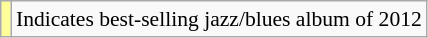<table class="wikitable" style="font-size:90%;">
<tr>
<td style="background-color:#FFFF99"></td>
<td>Indicates best-selling jazz/blues album of 2012</td>
</tr>
</table>
